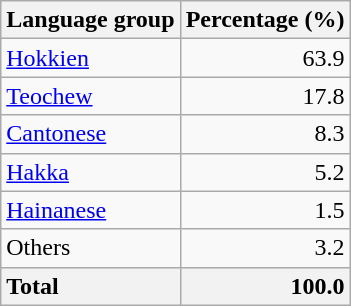<table class="wikitable">
<tr>
<th>Language group</th>
<th>Percentage (%)</th>
</tr>
<tr>
<td><a href='#'>Hokkien</a></td>
<td align="right">63.9</td>
</tr>
<tr>
<td><a href='#'>Teochew</a></td>
<td align="right">17.8</td>
</tr>
<tr>
<td><a href='#'>Cantonese</a></td>
<td align="right">8.3</td>
</tr>
<tr>
<td><a href='#'>Hakka</a></td>
<td align="right">5.2</td>
</tr>
<tr>
<td><a href='#'>Hainanese</a></td>
<td align="right">1.5</td>
</tr>
<tr>
<td>Others</td>
<td align="right">3.2</td>
</tr>
<tr>
<td colspan="1" style="background: #f2f2f2"><strong>Total</strong></td>
<td style="background: #f2f2f2" align="right"><strong>100.0</strong></td>
</tr>
</table>
